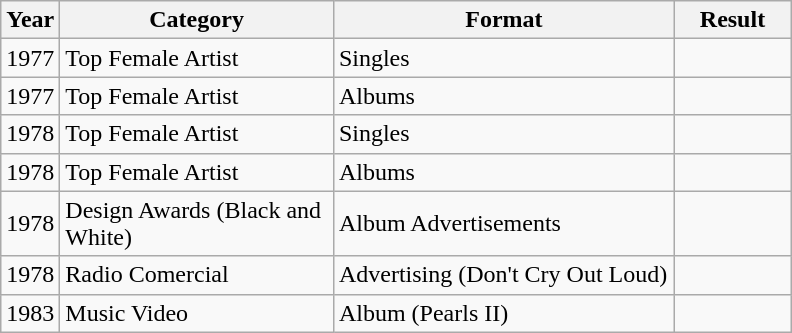<table class="wikitable">
<tr>
<th width="30">Year</th>
<th width="175">Category</th>
<th width="220">Format</th>
<th width="70">Result</th>
</tr>
<tr>
<td>1977</td>
<td>Top Female Artist</td>
<td>Singles</td>
<td></td>
</tr>
<tr>
<td>1977</td>
<td>Top Female Artist</td>
<td>Albums</td>
<td></td>
</tr>
<tr>
<td>1978</td>
<td>Top Female Artist</td>
<td>Singles</td>
<td></td>
</tr>
<tr>
<td>1978</td>
<td>Top Female Artist</td>
<td>Albums</td>
<td></td>
</tr>
<tr>
<td>1978</td>
<td>Design Awards (Black and White)</td>
<td>Album Advertisements</td>
<td></td>
</tr>
<tr>
<td>1978</td>
<td>Radio Comercial</td>
<td>Advertising (Don't Cry Out Loud)</td>
<td></td>
</tr>
<tr>
<td>1983</td>
<td>Music Video</td>
<td>Album (Pearls II)</td>
<td></td>
</tr>
</table>
